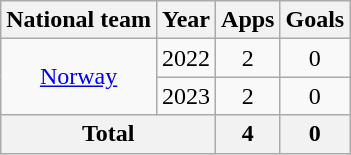<table class=wikitable style=text-align:center>
<tr>
<th>National team</th>
<th>Year</th>
<th>Apps</th>
<th>Goals</th>
</tr>
<tr>
<td rowspan="2"><a href='#'>Norway</a></td>
<td>2022</td>
<td>2</td>
<td>0</td>
</tr>
<tr>
<td>2023</td>
<td>2</td>
<td>0</td>
</tr>
<tr>
<th colspan="2">Total</th>
<th>4</th>
<th>0</th>
</tr>
</table>
